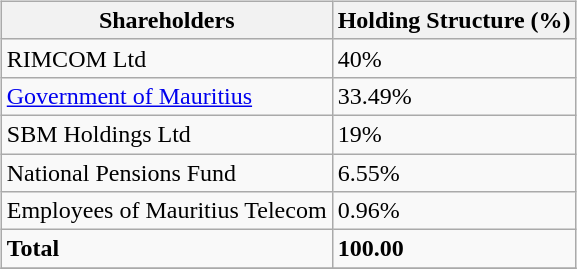<table style="font-size:100%;">
<tr valign="top">
<td><br><table class="wikitable sortable" style="margin-left:auto;margin-right:auto">
<tr>
<th>Shareholders</th>
<th>Holding Structure (%)</th>
</tr>
<tr>
<td>RIMCOM Ltd</td>
<td>40%</td>
</tr>
<tr>
<td><a href='#'>Government of Mauritius</a></td>
<td>33.49%</td>
</tr>
<tr>
<td>SBM Holdings Ltd</td>
<td>19%</td>
</tr>
<tr>
<td>National Pensions Fund</td>
<td>6.55%</td>
</tr>
<tr>
<td>Employees of Mauritius Telecom</td>
<td>0.96%</td>
</tr>
<tr>
<td><strong>Total</strong></td>
<td><strong>100.00</strong></td>
</tr>
<tr>
</tr>
</table>
</td>
</tr>
</table>
